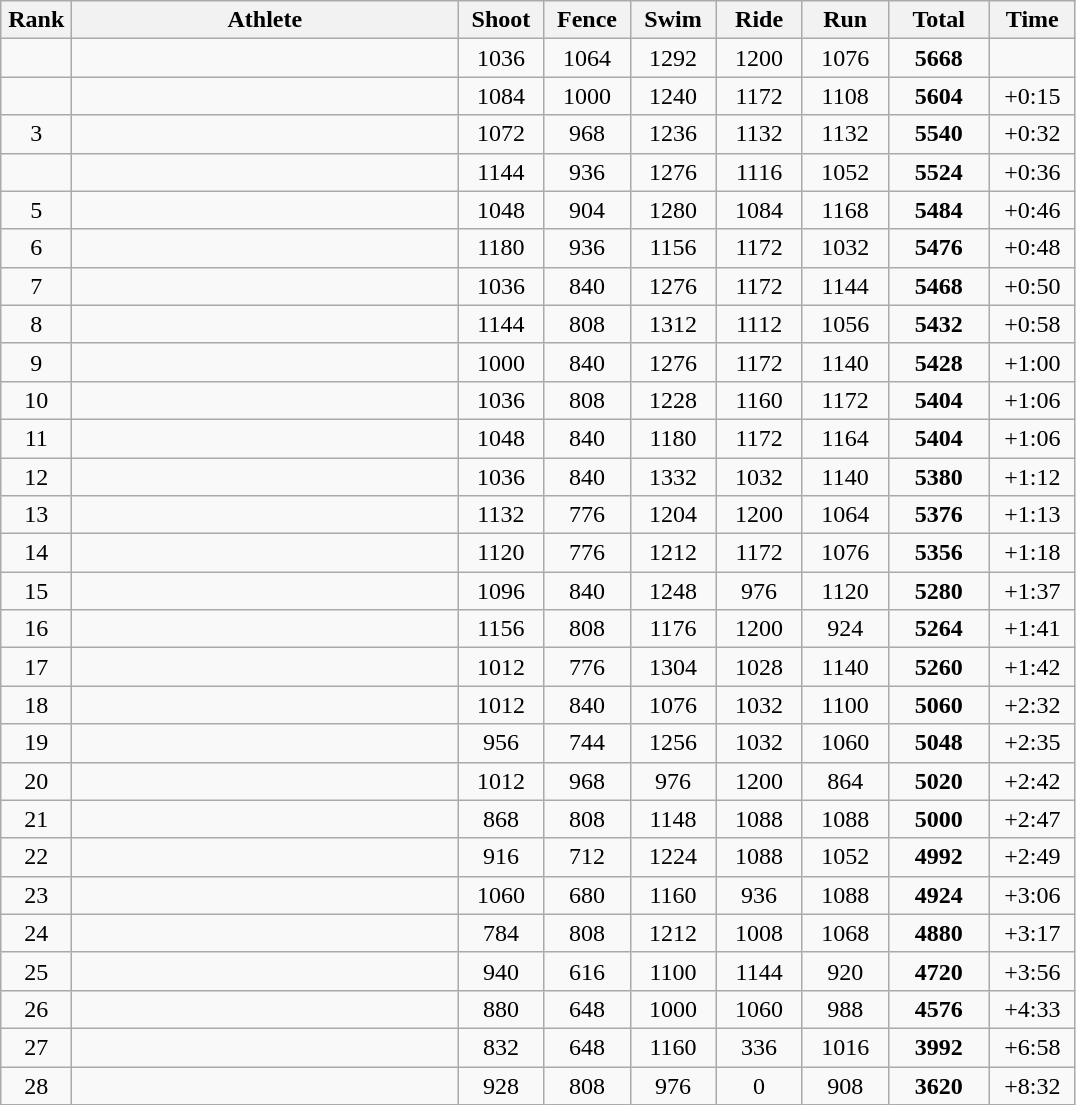<table class=wikitable style="text-align:center">
<tr>
<th width=40>Rank</th>
<th width=250>Athlete</th>
<th width=50>Shoot</th>
<th width=50>Fence</th>
<th width=50>Swim</th>
<th width=50>Ride</th>
<th width=50>Run</th>
<th width=60>Total</th>
<th width=50>Time</th>
</tr>
<tr>
<td></td>
<td align=left></td>
<td>1036</td>
<td>1064</td>
<td>1292</td>
<td>1200</td>
<td>1076</td>
<td><strong>5668</strong></td>
<td></td>
</tr>
<tr>
<td></td>
<td align=left></td>
<td>1084</td>
<td>1000</td>
<td>1240</td>
<td>1172</td>
<td>1108</td>
<td><strong>5604</strong></td>
<td>+0:15</td>
</tr>
<tr>
<td>3</td>
<td align=left></td>
<td>1072</td>
<td>968</td>
<td>1236</td>
<td>1132</td>
<td>1132</td>
<td><strong>5540</strong></td>
<td>+0:32</td>
</tr>
<tr>
<td></td>
<td align=left></td>
<td>1144</td>
<td>936</td>
<td>1276</td>
<td>1116</td>
<td>1052</td>
<td><strong>5524</strong></td>
<td>+0:36</td>
</tr>
<tr>
<td>5</td>
<td align=left></td>
<td>1048</td>
<td>904</td>
<td>1280</td>
<td>1084</td>
<td>1168</td>
<td><strong>5484</strong></td>
<td>+0:46</td>
</tr>
<tr>
<td>6</td>
<td align=left></td>
<td>1180</td>
<td>936</td>
<td>1156</td>
<td>1172</td>
<td>1032</td>
<td><strong>5476</strong></td>
<td>+0:48</td>
</tr>
<tr>
<td>7</td>
<td align=left></td>
<td>1036</td>
<td>840</td>
<td>1276</td>
<td>1172</td>
<td>1144</td>
<td><strong>5468</strong></td>
<td>+0:50</td>
</tr>
<tr>
<td>8</td>
<td align=left></td>
<td>1144</td>
<td>808</td>
<td>1312</td>
<td>1112</td>
<td>1056</td>
<td><strong>5432</strong></td>
<td>+0:58</td>
</tr>
<tr>
<td>9</td>
<td align=left></td>
<td>1000</td>
<td>840</td>
<td>1276</td>
<td>1172</td>
<td>1140</td>
<td><strong>5428</strong></td>
<td>+1:00</td>
</tr>
<tr>
<td>10</td>
<td align=left></td>
<td>1036</td>
<td>808</td>
<td>1228</td>
<td>1160</td>
<td>1172</td>
<td><strong>5404</strong></td>
<td>+1:06</td>
</tr>
<tr>
<td>11</td>
<td align=left></td>
<td>1048</td>
<td>840</td>
<td>1180</td>
<td>1172</td>
<td>1164</td>
<td><strong>5404</strong></td>
<td>+1:06</td>
</tr>
<tr>
<td>12</td>
<td align=left></td>
<td>1036</td>
<td>840</td>
<td>1332</td>
<td>1032</td>
<td>1140</td>
<td><strong>5380</strong></td>
<td>+1:12</td>
</tr>
<tr>
<td>13</td>
<td align=left></td>
<td>1132</td>
<td>776</td>
<td>1204</td>
<td>1200</td>
<td>1064</td>
<td><strong>5376</strong></td>
<td>+1:13</td>
</tr>
<tr>
<td>14</td>
<td align=left></td>
<td>1120</td>
<td>776</td>
<td>1212</td>
<td>1172</td>
<td>1076</td>
<td><strong>5356</strong></td>
<td>+1:18</td>
</tr>
<tr>
<td>15</td>
<td align=left></td>
<td>1096</td>
<td>840</td>
<td>1248</td>
<td>976</td>
<td>1120</td>
<td><strong>5280</strong></td>
<td>+1:37</td>
</tr>
<tr>
<td>16</td>
<td align=left></td>
<td>1156</td>
<td>808</td>
<td>1176</td>
<td>1200</td>
<td>924</td>
<td><strong>5264</strong></td>
<td>+1:41</td>
</tr>
<tr>
<td>17</td>
<td align=left></td>
<td>1012</td>
<td>776</td>
<td>1304</td>
<td>1028</td>
<td>1140</td>
<td><strong>5260</strong></td>
<td>+1:42</td>
</tr>
<tr>
<td>18</td>
<td align=left></td>
<td>1012</td>
<td>840</td>
<td>1076</td>
<td>1032</td>
<td>1100</td>
<td><strong>5060</strong></td>
<td>+2:32</td>
</tr>
<tr>
<td>19</td>
<td align=left></td>
<td>956</td>
<td>744</td>
<td>1256</td>
<td>1032</td>
<td>1060</td>
<td><strong>5048</strong></td>
<td>+2:35</td>
</tr>
<tr>
<td>20</td>
<td align=left></td>
<td>1012</td>
<td>968</td>
<td>976</td>
<td>1200</td>
<td>864</td>
<td><strong>5020</strong></td>
<td>+2:42</td>
</tr>
<tr>
<td>21</td>
<td align=left></td>
<td>868</td>
<td>808</td>
<td>1148</td>
<td>1088</td>
<td>1088</td>
<td><strong>5000</strong></td>
<td>+2:47</td>
</tr>
<tr>
<td>22</td>
<td align=left></td>
<td>916</td>
<td>712</td>
<td>1224</td>
<td>1088</td>
<td>1052</td>
<td><strong>4992</strong></td>
<td>+2:49</td>
</tr>
<tr>
<td>23</td>
<td align=left></td>
<td>1060</td>
<td>680</td>
<td>1160</td>
<td>936</td>
<td>1088</td>
<td><strong>4924</strong></td>
<td>+3:06</td>
</tr>
<tr>
<td>24</td>
<td align=left></td>
<td>784</td>
<td>808</td>
<td>1212</td>
<td>1008</td>
<td>1068</td>
<td><strong>4880</strong></td>
<td>+3:17</td>
</tr>
<tr>
<td>25</td>
<td align=left></td>
<td>940</td>
<td>616</td>
<td>1100</td>
<td>1144</td>
<td>920</td>
<td><strong>4720</strong></td>
<td>+3:56</td>
</tr>
<tr>
<td>26</td>
<td align=left></td>
<td>880</td>
<td>648</td>
<td>1000</td>
<td>1060</td>
<td>988</td>
<td><strong>4576</strong></td>
<td>+4:33</td>
</tr>
<tr>
<td>27</td>
<td align=left></td>
<td>832</td>
<td>648</td>
<td>1160</td>
<td>336</td>
<td>1016</td>
<td><strong>3992</strong></td>
<td>+6:58</td>
</tr>
<tr>
<td>28</td>
<td align=left></td>
<td>928</td>
<td>808</td>
<td>976</td>
<td>0</td>
<td>908</td>
<td><strong>3620</strong></td>
<td>+8:32</td>
</tr>
</table>
